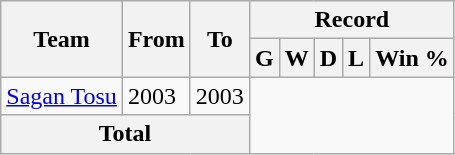<table class="wikitable" style="text-align: center">
<tr>
<th rowspan="2">Team</th>
<th rowspan="2">From</th>
<th rowspan="2">To</th>
<th colspan="5">Record</th>
</tr>
<tr>
<th>G</th>
<th>W</th>
<th>D</th>
<th>L</th>
<th>Win %</th>
</tr>
<tr>
<td align="left"><a href='#'>Sagan Tosu</a></td>
<td align="left">2003</td>
<td align="left">2003<br></td>
</tr>
<tr>
<th colspan="3">Total<br></th>
</tr>
</table>
